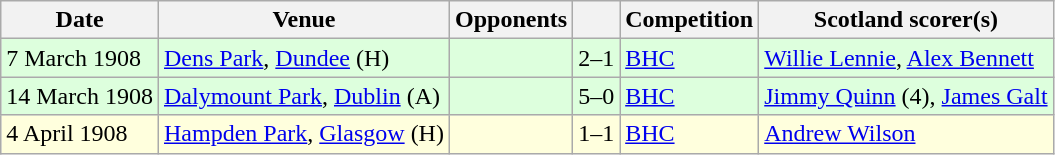<table class="wikitable">
<tr>
<th>Date</th>
<th>Venue</th>
<th>Opponents</th>
<th></th>
<th>Competition</th>
<th>Scotland scorer(s)</th>
</tr>
<tr bgcolor=#ddffdd>
<td>7 March 1908</td>
<td><a href='#'>Dens Park</a>, <a href='#'>Dundee</a> (H)</td>
<td></td>
<td align=center>2–1</td>
<td><a href='#'>BHC</a></td>
<td><a href='#'>Willie Lennie</a>, <a href='#'>Alex Bennett</a></td>
</tr>
<tr bgcolor=#ddffdd>
<td>14 March 1908</td>
<td><a href='#'>Dalymount Park</a>, <a href='#'>Dublin</a> (A)</td>
<td></td>
<td align=center>5–0</td>
<td><a href='#'>BHC</a></td>
<td><a href='#'>Jimmy Quinn</a> (4), <a href='#'>James Galt</a></td>
</tr>
<tr bgcolor=#ffffdd>
<td>4 April 1908</td>
<td><a href='#'>Hampden Park</a>, <a href='#'>Glasgow</a> (H)</td>
<td></td>
<td align=center>1–1</td>
<td><a href='#'>BHC</a></td>
<td><a href='#'>Andrew Wilson</a></td>
</tr>
</table>
